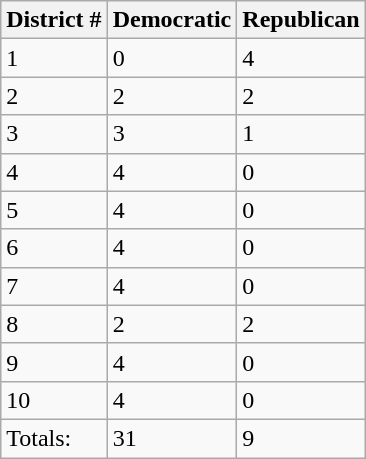<table class="wikitable">
<tr>
<th>District #</th>
<th>Democratic</th>
<th>Republican</th>
</tr>
<tr>
<td>1</td>
<td>0</td>
<td>4</td>
</tr>
<tr>
<td>2</td>
<td>2</td>
<td>2</td>
</tr>
<tr>
<td>3</td>
<td>3</td>
<td>1</td>
</tr>
<tr>
<td>4</td>
<td>4</td>
<td>0</td>
</tr>
<tr>
<td>5</td>
<td>4</td>
<td>0</td>
</tr>
<tr>
<td>6</td>
<td>4</td>
<td>0</td>
</tr>
<tr>
<td>7</td>
<td>4</td>
<td>0</td>
</tr>
<tr>
<td>8</td>
<td>2</td>
<td>2</td>
</tr>
<tr>
<td>9</td>
<td>4</td>
<td>0</td>
</tr>
<tr>
<td>10</td>
<td>4</td>
<td>0</td>
</tr>
<tr>
<td>Totals:</td>
<td>31</td>
<td>9</td>
</tr>
</table>
